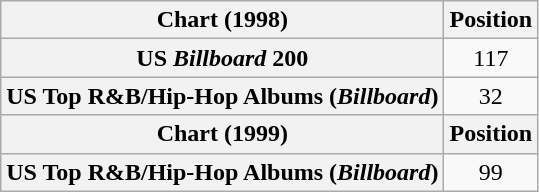<table class="wikitable plainrowheaders" style="text-align:center">
<tr>
<th scope="col">Chart (1998)</th>
<th scope="col">Position</th>
</tr>
<tr>
<th scope="row">US <em>Billboard</em> 200</th>
<td>117</td>
</tr>
<tr>
<th scope="row">US Top R&B/Hip-Hop Albums (<em>Billboard</em>)</th>
<td>32</td>
</tr>
<tr>
<th scope="col">Chart (1999)</th>
<th scope="col">Position</th>
</tr>
<tr>
<th scope="row">US Top R&B/Hip-Hop Albums (<em>Billboard</em>)</th>
<td>99</td>
</tr>
</table>
